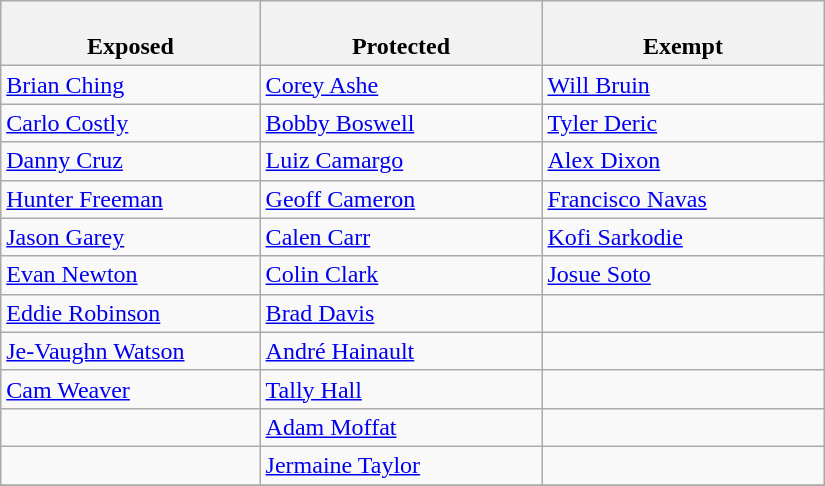<table class="wikitable">
<tr>
<th style="width:23%"><br>Exposed</th>
<th style="width:25%"><br>Protected</th>
<th style="width:25%"><br>Exempt</th>
</tr>
<tr>
<td><a href='#'>Brian Ching</a></td>
<td><a href='#'>Corey Ashe</a></td>
<td><a href='#'>Will Bruin</a></td>
</tr>
<tr>
<td><a href='#'>Carlo Costly</a></td>
<td><a href='#'>Bobby Boswell</a></td>
<td><a href='#'>Tyler Deric</a></td>
</tr>
<tr>
<td><a href='#'>Danny Cruz</a></td>
<td><a href='#'>Luiz Camargo</a></td>
<td><a href='#'>Alex Dixon</a></td>
</tr>
<tr>
<td><a href='#'>Hunter Freeman</a></td>
<td><a href='#'>Geoff Cameron</a></td>
<td><a href='#'>Francisco Navas</a></td>
</tr>
<tr>
<td><a href='#'>Jason Garey</a></td>
<td><a href='#'>Calen Carr</a></td>
<td><a href='#'>Kofi Sarkodie</a></td>
</tr>
<tr>
<td><a href='#'>Evan Newton</a></td>
<td><a href='#'>Colin Clark</a></td>
<td><a href='#'>Josue Soto</a></td>
</tr>
<tr>
<td><a href='#'>Eddie Robinson</a></td>
<td><a href='#'>Brad Davis</a></td>
<td></td>
</tr>
<tr>
<td><a href='#'>Je-Vaughn Watson</a></td>
<td><a href='#'>André Hainault</a></td>
<td></td>
</tr>
<tr>
<td><a href='#'>Cam Weaver</a></td>
<td><a href='#'>Tally Hall</a></td>
<td></td>
</tr>
<tr>
<td></td>
<td><a href='#'>Adam Moffat</a></td>
<td></td>
</tr>
<tr>
<td></td>
<td><a href='#'>Jermaine Taylor</a></td>
<td></td>
</tr>
<tr>
</tr>
</table>
